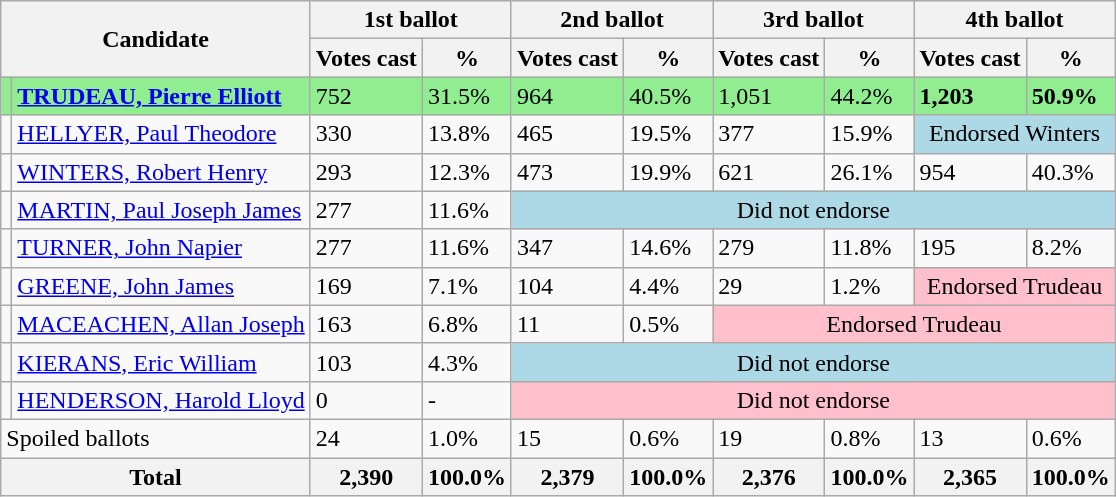<table class="wikitable">
<tr>
<th rowspan="2" colspan="2">Candidate</th>
<th colspan="2">1st ballot</th>
<th colspan="2">2nd ballot</th>
<th colspan="2">3rd ballot</th>
<th colspan="2">4th ballot</th>
</tr>
<tr>
<th>Votes cast</th>
<th>%</th>
<th>Votes cast</th>
<th>%</th>
<th>Votes cast</th>
<th>%</th>
<th>Votes cast</th>
<th>%</th>
</tr>
<tr style="background:lightgreen;">
<td></td>
<td><strong><a href='#'>TRUDEAU, Pierre Elliott</a></strong></td>
<td>752</td>
<td>31.5%</td>
<td>964</td>
<td>40.5%</td>
<td>1,051</td>
<td>44.2%</td>
<td><strong>1,203</strong></td>
<td><strong>50.9%</strong></td>
</tr>
<tr>
<td></td>
<td><a href='#'>HELLYER, Paul Theodore</a></td>
<td>330</td>
<td>13.8%</td>
<td>465</td>
<td>19.5%</td>
<td>377</td>
<td>15.9%</td>
<td style="text-align:center; background:lightblue;" colspan="2">Endorsed Winters</td>
</tr>
<tr>
<td></td>
<td><a href='#'>WINTERS, Robert Henry</a></td>
<td>293</td>
<td>12.3%</td>
<td>473</td>
<td>19.9%</td>
<td>621</td>
<td>26.1%</td>
<td>954</td>
<td>40.3%</td>
</tr>
<tr>
<td></td>
<td><a href='#'>MARTIN, Paul Joseph James</a></td>
<td>277</td>
<td>11.6%</td>
<td style="text-align:center; background:lightblue;" colspan="6">Did not endorse</td>
</tr>
<tr>
<td></td>
<td><a href='#'>TURNER, John Napier</a></td>
<td>277</td>
<td>11.6%</td>
<td>347</td>
<td>14.6%</td>
<td>279</td>
<td>11.8%</td>
<td>195</td>
<td>8.2%</td>
</tr>
<tr>
<td></td>
<td><a href='#'>GREENE, John James</a></td>
<td>169</td>
<td>7.1%</td>
<td>104</td>
<td>4.4%</td>
<td>29</td>
<td>1.2%</td>
<td style="text-align:center; background:pink;" colspan="2">Endorsed Trudeau</td>
</tr>
<tr>
<td></td>
<td><a href='#'>MACEACHEN, Allan Joseph</a></td>
<td>163</td>
<td>6.8%</td>
<td>11</td>
<td>0.5%</td>
<td style="text-align:center; background:pink;" colspan="4">Endorsed Trudeau</td>
</tr>
<tr>
<td></td>
<td><a href='#'>KIERANS, Eric William</a></td>
<td>103</td>
<td>4.3%</td>
<td style="text-align:center; background:lightblue;" colspan="6">Did not endorse</td>
</tr>
<tr>
<td></td>
<td><a href='#'>HENDERSON, Harold Lloyd</a></td>
<td>0</td>
<td>-</td>
<td style="text-align:center; background:pink;" colspan="6">Did not endorse</td>
</tr>
<tr>
<td colspan="2">Spoiled ballots</td>
<td>24</td>
<td>1.0%</td>
<td>15</td>
<td>0.6%</td>
<td>19</td>
<td>0.8%</td>
<td>13</td>
<td>0.6%</td>
</tr>
<tr>
<th colspan="2">Total</th>
<th>2,390</th>
<th>100.0%</th>
<th>2,379</th>
<th>100.0%</th>
<th>2,376</th>
<th>100.0%</th>
<th>2,365</th>
<th>100.0%</th>
</tr>
</table>
